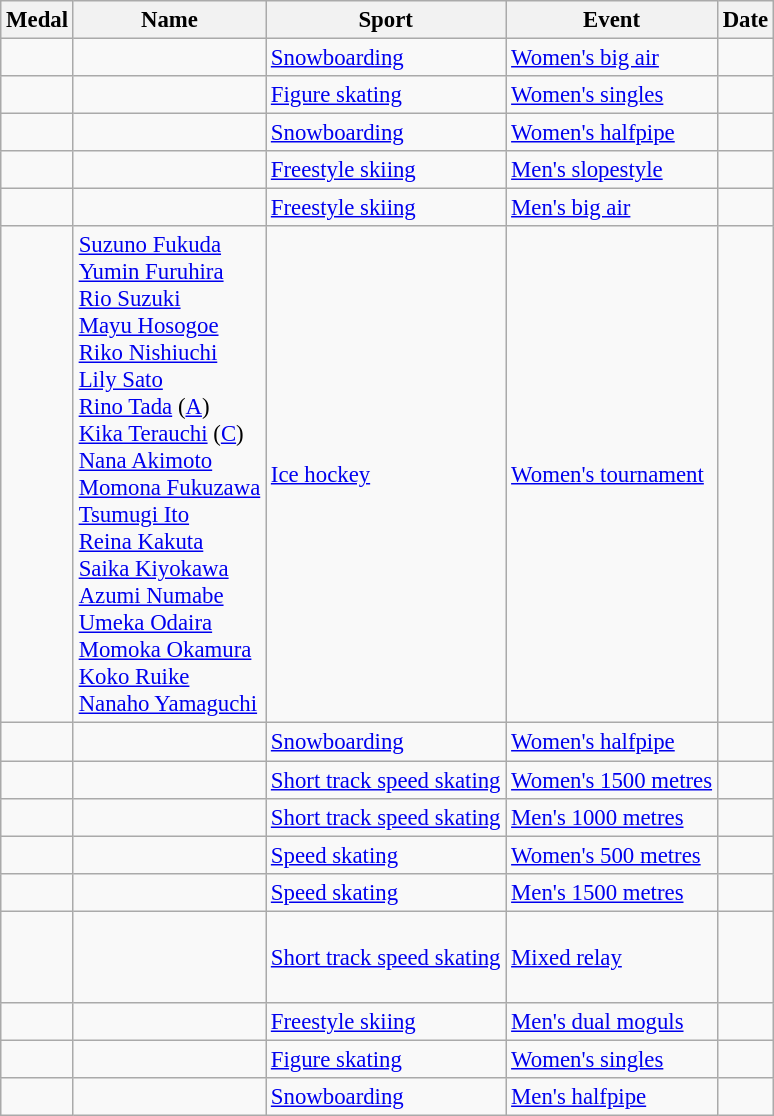<table class="wikitable sortable" style="font-size:95%;">
<tr>
<th>Medal</th>
<th>Name</th>
<th>Sport</th>
<th>Event</th>
<th>Date</th>
</tr>
<tr>
<td></td>
<td></td>
<td><a href='#'>Snowboarding</a></td>
<td><a href='#'>Women's big air</a></td>
<td></td>
</tr>
<tr>
<td></td>
<td></td>
<td><a href='#'>Figure skating</a></td>
<td><a href='#'>Women's singles</a></td>
<td></td>
</tr>
<tr>
<td></td>
<td></td>
<td><a href='#'>Snowboarding</a></td>
<td><a href='#'>Women's halfpipe</a></td>
<td></td>
</tr>
<tr>
<td></td>
<td></td>
<td><a href='#'>Freestyle skiing</a></td>
<td><a href='#'>Men's slopestyle</a></td>
<td></td>
</tr>
<tr>
<td></td>
<td></td>
<td><a href='#'>Freestyle skiing</a></td>
<td><a href='#'>Men's big air</a></td>
<td></td>
</tr>
<tr>
<td></td>
<td><a href='#'>Suzuno Fukuda</a><br><a href='#'>Yumin Furuhira</a><br><a href='#'>Rio Suzuki</a><br><a href='#'>Mayu Hosogoe</a><br><a href='#'>Riko Nishiuchi</a><br><a href='#'>Lily Sato</a><br><a href='#'>Rino Tada</a> (<a href='#'>A</a>)<br><a href='#'>Kika Terauchi</a> (<a href='#'>C</a>)<br><a href='#'>Nana Akimoto</a><br><a href='#'>Momona Fukuzawa</a><br><a href='#'>Tsumugi Ito</a><br><a href='#'>Reina Kakuta</a><br><a href='#'>Saika Kiyokawa</a><br><a href='#'>Azumi Numabe</a><br><a href='#'>Umeka Odaira</a><br><a href='#'>Momoka Okamura</a><br><a href='#'>Koko Ruike</a><br><a href='#'>Nanaho Yamaguchi</a></td>
<td><a href='#'>Ice hockey</a></td>
<td><a href='#'>Women's tournament</a></td>
<td></td>
</tr>
<tr>
<td></td>
<td></td>
<td><a href='#'>Snowboarding</a></td>
<td><a href='#'>Women's halfpipe</a></td>
<td></td>
</tr>
<tr>
<td></td>
<td></td>
<td><a href='#'>Short track speed skating</a></td>
<td><a href='#'>Women's 1500 metres</a></td>
<td></td>
</tr>
<tr>
<td></td>
<td></td>
<td><a href='#'>Short track speed skating</a></td>
<td><a href='#'>Men's 1000 metres</a></td>
<td></td>
</tr>
<tr>
<td></td>
<td></td>
<td><a href='#'>Speed skating</a></td>
<td><a href='#'>Women's 500 metres</a></td>
<td></td>
</tr>
<tr>
<td></td>
<td></td>
<td><a href='#'>Speed skating</a></td>
<td><a href='#'>Men's 1500 metres</a></td>
<td></td>
</tr>
<tr>
<td></td>
<td><br><br><br></td>
<td><a href='#'>Short track speed skating</a></td>
<td><a href='#'>Mixed relay</a></td>
<td></td>
</tr>
<tr>
<td></td>
<td></td>
<td><a href='#'>Freestyle skiing</a></td>
<td><a href='#'>Men's dual moguls</a></td>
<td></td>
</tr>
<tr>
<td></td>
<td></td>
<td><a href='#'>Figure skating</a></td>
<td><a href='#'>Women's singles</a></td>
<td></td>
</tr>
<tr>
<td></td>
<td></td>
<td><a href='#'>Snowboarding</a></td>
<td><a href='#'>Men's halfpipe</a></td>
<td></td>
</tr>
</table>
